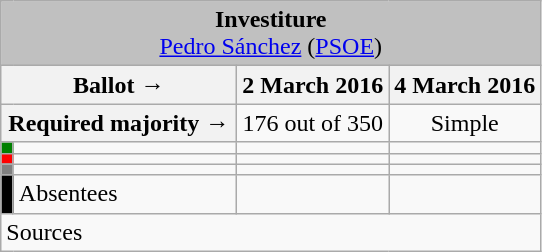<table class="wikitable" style="text-align:center;">
<tr>
<td colspan="4" align="center" bgcolor="#C0C0C0"><strong>Investiture</strong><br><a href='#'>Pedro Sánchez</a> (<a href='#'>PSOE</a>)</td>
</tr>
<tr>
<th colspan="2" width="150px">Ballot →</th>
<th>2 March 2016</th>
<th>4 March 2016</th>
</tr>
<tr>
<th colspan="2">Required majority →</th>
<td>176 out of 350 </td>
<td>Simple </td>
</tr>
<tr>
<th width="1px" style="background:green;"></th>
<td align="left"></td>
<td></td>
<td></td>
</tr>
<tr>
<th style="color:inherit;background:red;"></th>
<td align="left"></td>
<td></td>
<td></td>
</tr>
<tr>
<th style="color:inherit;background:gray;"></th>
<td align="left"></td>
<td></td>
<td></td>
</tr>
<tr>
<th style="color:inherit;background:black;"></th>
<td align="left"><span>Absentees</span></td>
<td></td>
<td></td>
</tr>
<tr>
<td align="left" colspan="4">Sources</td>
</tr>
</table>
